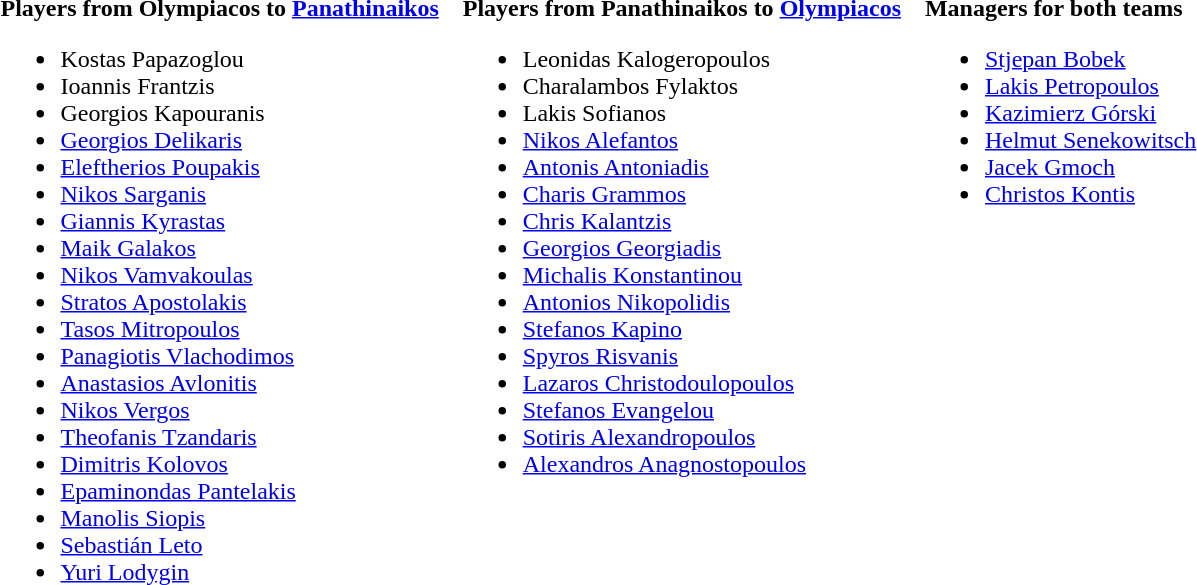<table>
<tr style="vertical-align: top;">
<td></td>
<td></td>
<td></td>
<td><br><strong>Players from Olympiacos to <a href='#'>Panathinaikos</a></strong><ul><li> Kostas Papazoglou</li><li> Ioannis Frantzis</li><li> Georgios Kapouranis</li><li> <a href='#'>Georgios Delikaris</a></li><li> <a href='#'>Eleftherios Poupakis</a></li><li> <a href='#'>Nikos Sarganis</a></li><li> <a href='#'>Giannis Kyrastas</a></li><li> <a href='#'>Maik Galakos</a></li><li> <a href='#'>Nikos Vamvakoulas</a></li><li> <a href='#'>Stratos Apostolakis</a></li><li> <a href='#'>Tasos Mitropoulos</a></li><li> <a href='#'>Panagiotis Vlachodimos</a></li><li> <a href='#'>Anastasios Avlonitis</a></li><li> <a href='#'>Nikos Vergos</a></li><li> <a href='#'>Theofanis Tzandaris</a></li><li> <a href='#'>Dimitris Kolovos</a></li><li> <a href='#'>Epaminondas Pantelakis</a></li><li> <a href='#'>Manolis Siopis</a></li><li> <a href='#'>Sebastián Leto</a></li><li> <a href='#'>Yuri Lodygin</a></li></ul></td>
<td></td>
<td></td>
<td></td>
<td><br><strong>Players from Panathinaikos to <a href='#'>Olympiacos</a></strong><ul><li> Leonidas Kalogeropoulos</li><li> Charalambos Fylaktos</li><li> Lakis Sofianos</li><li> <a href='#'>Nikos Alefantos</a></li><li> <a href='#'>Antonis Antoniadis</a></li><li> <a href='#'>Charis Grammos</a></li><li>  <a href='#'>Chris Kalantzis</a></li><li> <a href='#'>Georgios Georgiadis</a></li><li> <a href='#'>Michalis Konstantinou</a></li><li> <a href='#'>Antonios Nikopolidis</a></li><li> <a href='#'>Stefanos Kapino</a></li><li> <a href='#'>Spyros Risvanis</a></li><li> <a href='#'>Lazaros Christodoulopoulos</a></li><li> <a href='#'>Stefanos Evangelou</a></li><li> <a href='#'>Sotiris Alexandropoulos</a></li><li> <a href='#'>Alexandros Anagnostopoulos</a></li></ul></td>
<td></td>
<td></td>
<td></td>
<td><br><strong>Managers for both teams</strong><ul><li> <a href='#'>Stjepan Bobek</a></li><li> <a href='#'>Lakis Petropoulos</a></li><li> <a href='#'>Kazimierz Górski</a></li><li> <a href='#'>Helmut Senekowitsch</a></li><li> <a href='#'>Jacek Gmoch</a></li><li> <a href='#'>Christos Kontis</a></li></ul></td>
</tr>
</table>
